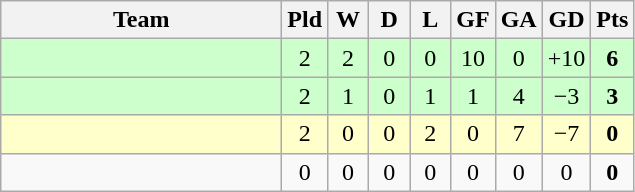<table class="wikitable" style="text-align:center;">
<tr>
<th width=180>Team</th>
<th width=20>Pld</th>
<th width=20>W</th>
<th width=20>D</th>
<th width=20>L</th>
<th width=20>GF</th>
<th width=20>GA</th>
<th width=20>GD</th>
<th width=20>Pts</th>
</tr>
<tr bgcolor="ccffcc">
<td align="left"></td>
<td>2</td>
<td>2</td>
<td>0</td>
<td>0</td>
<td>10</td>
<td>0</td>
<td>+10</td>
<td><strong>6</strong></td>
</tr>
<tr bgcolor="ccffcc">
<td align="left"><em></em></td>
<td>2</td>
<td>1</td>
<td>0</td>
<td>1</td>
<td>1</td>
<td>4</td>
<td>−3</td>
<td><strong>3</strong></td>
</tr>
<tr bgcolor="ffffcc">
<td align="left"></td>
<td>2</td>
<td>0</td>
<td>0</td>
<td>2</td>
<td>0</td>
<td>7</td>
<td>−7</td>
<td><strong>0</strong></td>
</tr>
<tr>
<td align="left"></td>
<td>0</td>
<td>0</td>
<td>0</td>
<td>0</td>
<td>0</td>
<td>0</td>
<td>0</td>
<td><strong>0</strong></td>
</tr>
</table>
